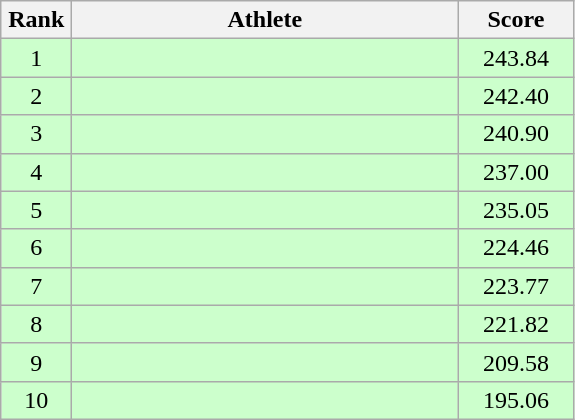<table class=wikitable style="text-align:center">
<tr>
<th width=40>Rank</th>
<th width=250>Athlete</th>
<th width=70>Score</th>
</tr>
<tr bgcolor="ccffcc">
<td>1</td>
<td align=left></td>
<td>243.84</td>
</tr>
<tr bgcolor="ccffcc">
<td>2</td>
<td align=left></td>
<td>242.40</td>
</tr>
<tr bgcolor="ccffcc">
<td>3</td>
<td align=left></td>
<td>240.90</td>
</tr>
<tr bgcolor="ccffcc">
<td>4</td>
<td align=left></td>
<td>237.00</td>
</tr>
<tr bgcolor="ccffcc">
<td>5</td>
<td align=left></td>
<td>235.05</td>
</tr>
<tr bgcolor="ccffcc">
<td>6</td>
<td align=left></td>
<td>224.46</td>
</tr>
<tr bgcolor="ccffcc">
<td>7</td>
<td align=left></td>
<td>223.77</td>
</tr>
<tr bgcolor="ccffcc">
<td>8</td>
<td align=left></td>
<td>221.82</td>
</tr>
<tr bgcolor="ccffcc">
<td>9</td>
<td align=left></td>
<td>209.58</td>
</tr>
<tr bgcolor="ccffcc">
<td>10</td>
<td align=left></td>
<td>195.06</td>
</tr>
</table>
